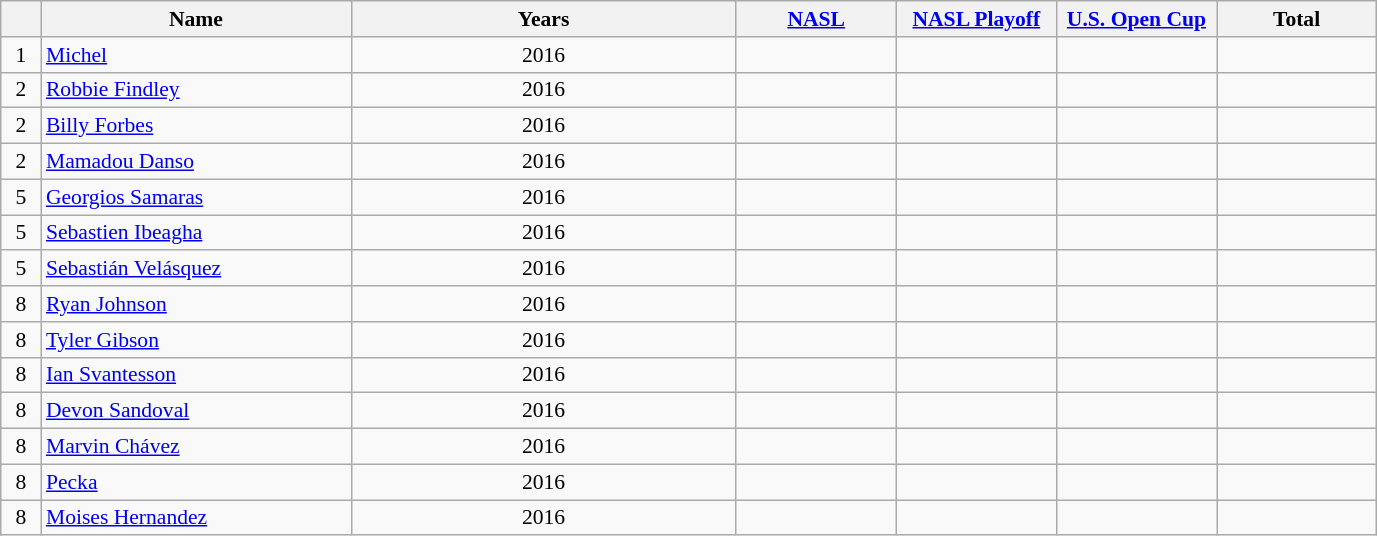<table class="wikitable sortable"  style="text-align:center; font-size:90%; ">
<tr>
<th width=20px></th>
<th width=200px>Name</th>
<th width=250px>Years</th>
<th width=100px><a href='#'>NASL</a></th>
<th width=100px><a href='#'>NASL Playoff</a></th>
<th width=100px><a href='#'>U.S. Open Cup</a></th>
<th width=100px>Total</th>
</tr>
<tr>
<td>1</td>
<td align="left"> <a href='#'>Michel</a></td>
<td>2016</td>
<td></td>
<td></td>
<td></td>
<td></td>
</tr>
<tr>
<td>2</td>
<td align="left"> <a href='#'>Robbie Findley</a></td>
<td>2016</td>
<td></td>
<td></td>
<td></td>
<td></td>
</tr>
<tr>
<td>2</td>
<td align="left"> <a href='#'>Billy Forbes</a></td>
<td>2016</td>
<td></td>
<td></td>
<td></td>
<td></td>
</tr>
<tr>
<td>2</td>
<td align="left"> <a href='#'>Mamadou Danso</a></td>
<td>2016</td>
<td></td>
<td></td>
<td></td>
<td></td>
</tr>
<tr>
<td>5</td>
<td align="left"> <a href='#'>Georgios Samaras</a></td>
<td>2016</td>
<td></td>
<td></td>
<td></td>
<td></td>
</tr>
<tr>
<td>5</td>
<td align="left"> <a href='#'>Sebastien Ibeagha</a></td>
<td>2016</td>
<td></td>
<td></td>
<td></td>
<td></td>
</tr>
<tr>
<td>5</td>
<td align="left"> <a href='#'>Sebastián Velásquez</a></td>
<td>2016</td>
<td></td>
<td></td>
<td></td>
<td></td>
</tr>
<tr>
<td>8</td>
<td align="left"> <a href='#'>Ryan Johnson</a></td>
<td>2016</td>
<td></td>
<td></td>
<td></td>
<td></td>
</tr>
<tr>
<td>8</td>
<td align="left"> <a href='#'>Tyler Gibson</a></td>
<td>2016</td>
<td></td>
<td></td>
<td></td>
<td></td>
</tr>
<tr>
<td>8</td>
<td align="left"> <a href='#'>Ian Svantesson</a></td>
<td>2016</td>
<td></td>
<td></td>
<td></td>
<td></td>
</tr>
<tr>
<td>8</td>
<td align="left"> <a href='#'>Devon Sandoval</a></td>
<td>2016</td>
<td></td>
<td></td>
<td></td>
<td></td>
</tr>
<tr>
<td>8</td>
<td align="left"> <a href='#'>Marvin Chávez</a></td>
<td>2016</td>
<td></td>
<td></td>
<td></td>
<td></td>
</tr>
<tr>
<td>8</td>
<td align="left"> <a href='#'>Pecka</a></td>
<td>2016</td>
<td></td>
<td></td>
<td></td>
<td></td>
</tr>
<tr>
<td>8</td>
<td align="left"> <a href='#'>Moises Hernandez</a></td>
<td>2016</td>
<td></td>
<td></td>
<td></td>
<td></td>
</tr>
</table>
